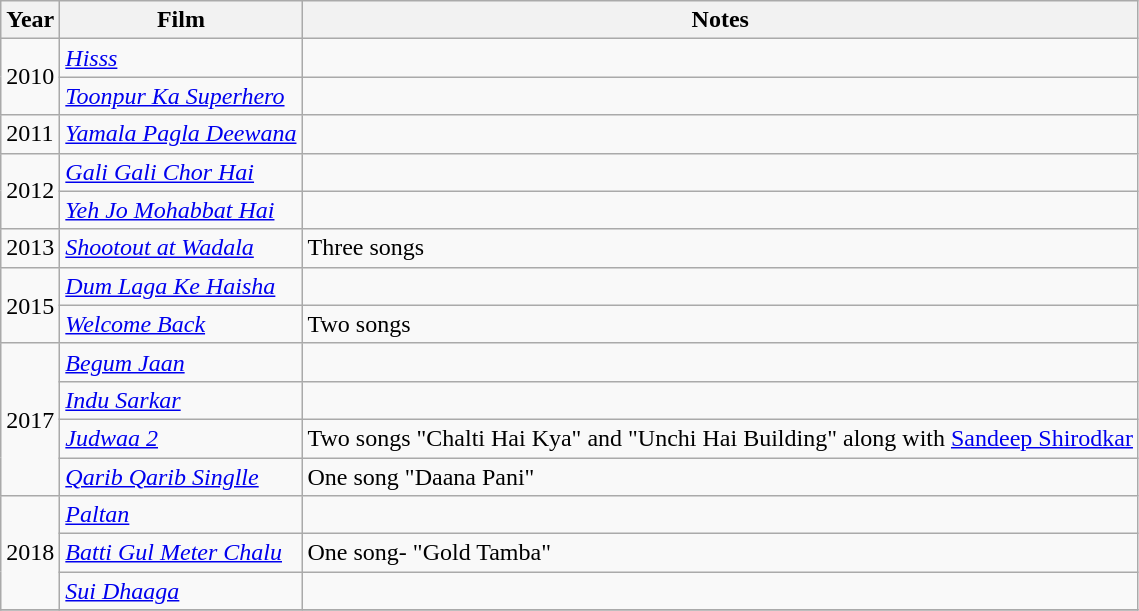<table class="wikitable sortable">
<tr>
<th>Year</th>
<th>Film</th>
<th>Notes</th>
</tr>
<tr>
<td rowspan="2">2010</td>
<td><em><a href='#'>Hisss</a></em></td>
<td></td>
</tr>
<tr>
<td><em><a href='#'>Toonpur Ka Superhero</a></em></td>
<td></td>
</tr>
<tr>
<td>2011</td>
<td><em><a href='#'>Yamala Pagla Deewana</a></em></td>
<td></td>
</tr>
<tr>
<td rowspan="2">2012</td>
<td><em><a href='#'>Gali Gali Chor Hai</a></em></td>
<td></td>
</tr>
<tr>
<td><em><a href='#'>Yeh Jo Mohabbat Hai</a></em></td>
<td></td>
</tr>
<tr>
<td>2013</td>
<td><em><a href='#'>Shootout at Wadala</a></em></td>
<td>Three songs</td>
</tr>
<tr>
<td rowspan="2">2015</td>
<td><em><a href='#'>Dum Laga Ke Haisha</a></em></td>
<td></td>
</tr>
<tr>
<td><a href='#'><em>Welcome Back</em></a></td>
<td>Two songs</td>
</tr>
<tr>
<td rowspan="4">2017</td>
<td><em><a href='#'>Begum Jaan</a></em></td>
<td></td>
</tr>
<tr>
<td><em><a href='#'>Indu Sarkar</a></em></td>
<td></td>
</tr>
<tr>
<td><em><a href='#'>Judwaa 2</a></em></td>
<td>Two songs "Chalti Hai Kya" and "Unchi Hai Building" along with <a href='#'>Sandeep Shirodkar</a></td>
</tr>
<tr>
<td><em><a href='#'>Qarib Qarib Singlle</a></em></td>
<td>One song "Daana Pani"</td>
</tr>
<tr>
<td rowspan="3">2018</td>
<td><a href='#'><em>Paltan</em></a></td>
<td></td>
</tr>
<tr>
<td><em><a href='#'>Batti Gul Meter Chalu</a></em></td>
<td>One song- "Gold Tamba"</td>
</tr>
<tr>
<td><em><a href='#'>Sui Dhaaga</a></em></td>
<td></td>
</tr>
<tr>
</tr>
</table>
